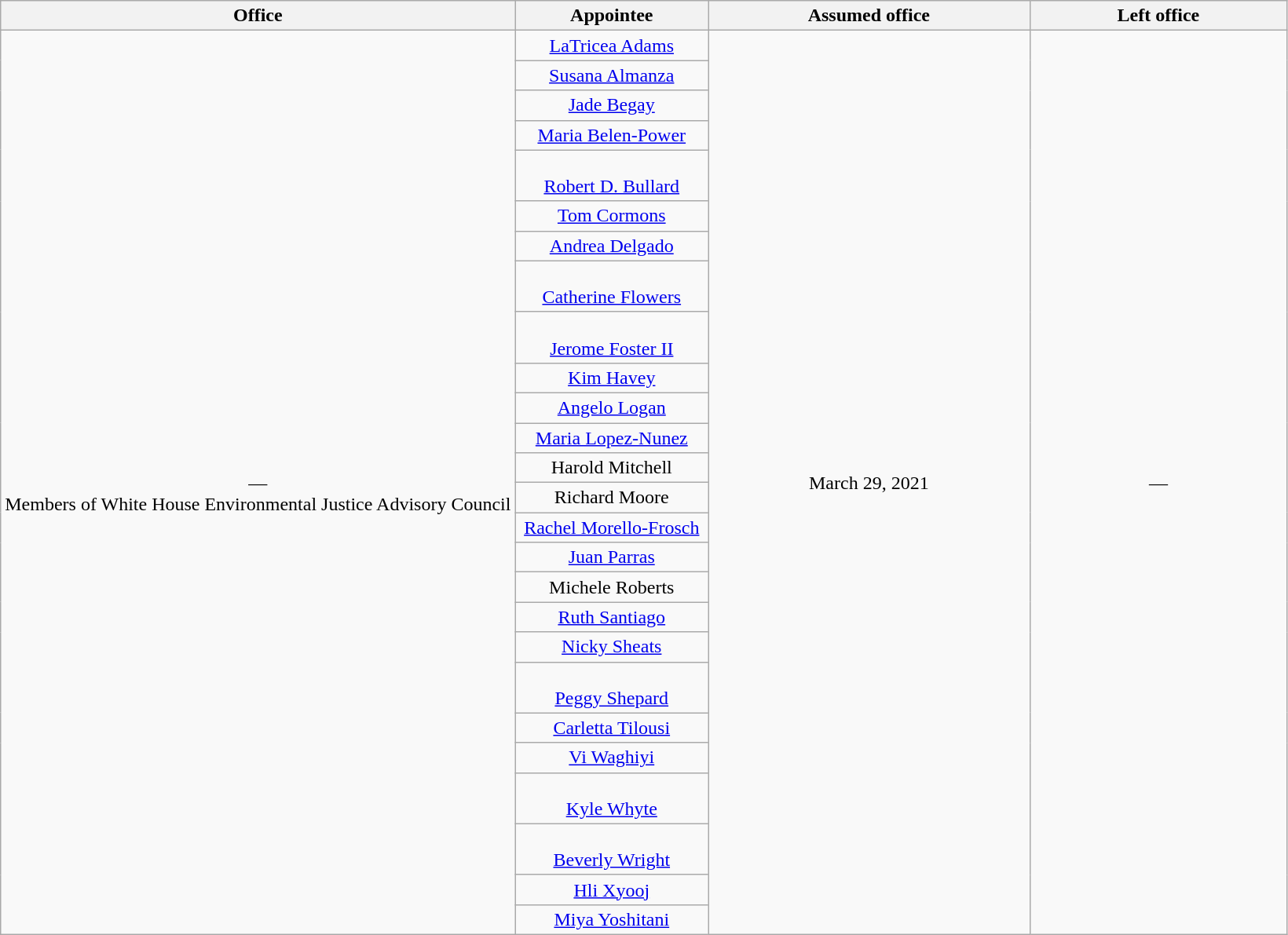<table class="wikitable sortable" style="text-align:center">
<tr>
<th style="width:40%;">Office</th>
<th style="width:15%;">Appointee</th>
<th style="width:25%;" data-sort-type="date">Assumed office</th>
<th style="width:20%;" data-sort-type="date">Left office</th>
</tr>
<tr>
<td rowspan=26><br>—<br>Members of White House Environmental Justice Advisory Council</td>
<td><a href='#'>LaTricea Adams</a></td>
<td rowspan=26>March 29, 2021</td>
<td rowspan=26>—</td>
</tr>
<tr>
<td><a href='#'>Susana Almanza</a></td>
</tr>
<tr>
<td><a href='#'>Jade Begay</a></td>
</tr>
<tr>
<td><a href='#'>Maria Belen-Power</a></td>
</tr>
<tr>
<td><br><a href='#'>Robert D. Bullard</a></td>
</tr>
<tr>
<td><a href='#'>Tom Cormons</a></td>
</tr>
<tr>
<td><a href='#'>Andrea Delgado</a></td>
</tr>
<tr>
<td><br><a href='#'>Catherine Flowers</a></td>
</tr>
<tr>
<td><br><a href='#'>Jerome Foster II</a></td>
</tr>
<tr>
<td><a href='#'>Kim Havey</a></td>
</tr>
<tr>
<td><a href='#'>Angelo Logan</a></td>
</tr>
<tr>
<td><a href='#'>Maria Lopez-Nunez</a></td>
</tr>
<tr>
<td>Harold Mitchell</td>
</tr>
<tr>
<td>Richard Moore</td>
</tr>
<tr>
<td><a href='#'>Rachel Morello-Frosch</a></td>
</tr>
<tr>
<td><a href='#'>Juan Parras</a></td>
</tr>
<tr>
<td>Michele Roberts</td>
</tr>
<tr>
<td><a href='#'>Ruth Santiago</a></td>
</tr>
<tr>
<td><a href='#'>Nicky Sheats</a></td>
</tr>
<tr>
<td><br><a href='#'>Peggy Shepard</a></td>
</tr>
<tr>
<td><a href='#'>Carletta Tilousi</a></td>
</tr>
<tr>
<td><a href='#'>Vi Waghiyi</a></td>
</tr>
<tr>
<td><br><a href='#'>Kyle Whyte</a></td>
</tr>
<tr>
<td><br><a href='#'>Beverly Wright</a></td>
</tr>
<tr>
<td><a href='#'>Hli Xyooj</a></td>
</tr>
<tr>
<td><a href='#'>Miya Yoshitani</a></td>
</tr>
</table>
